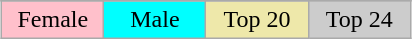<table class="wikitable" style="margin:1em auto; text-align:center;">
<tr>
</tr>
<tr>
<td style="background:pink;" width="20%">Female</td>
<td style="background:cyan;" width="20%">Male</td>
<td style="background:palegoldenrod;" width="20%">Top 20</td>
<td style="background:#CCCCCC;" width="20%">Top 24</td>
</tr>
</table>
